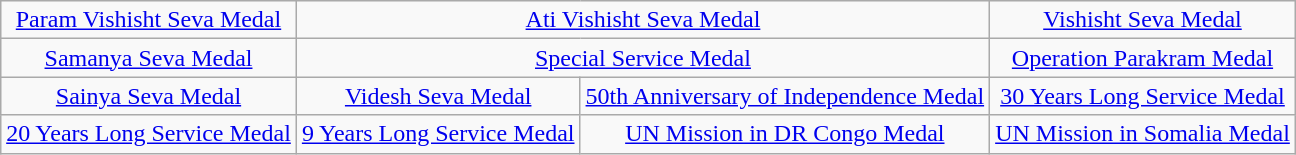<table class="wikitable" style="margin:1em auto; text-align:center;">
<tr>
<td><a href='#'>Param Vishisht Seva Medal</a></td>
<td colspan="2"><a href='#'>Ati Vishisht Seva Medal</a></td>
<td><a href='#'>Vishisht Seva Medal</a></td>
</tr>
<tr>
<td colspan="1"><a href='#'>Samanya Seva Medal</a></td>
<td colspan="2"><a href='#'>Special Service Medal</a></td>
<td colspan="1"><a href='#'>Operation Parakram Medal</a></td>
</tr>
<tr>
<td><a href='#'>Sainya Seva Medal</a></td>
<td><a href='#'>Videsh Seva Medal</a></td>
<td><a href='#'>50th Anniversary of Independence Medal</a></td>
<td><a href='#'>30 Years Long Service Medal</a></td>
</tr>
<tr>
<td><a href='#'>20 Years Long Service Medal</a></td>
<td><a href='#'>9 Years Long Service Medal</a></td>
<td><a href='#'>UN Mission in DR Congo Medal</a></td>
<td><a href='#'>UN Mission in Somalia Medal</a></td>
</tr>
</table>
